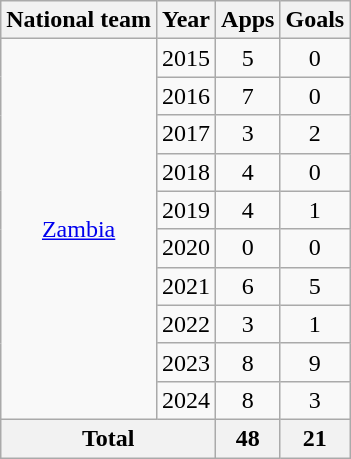<table class="wikitable" style="text-align:center">
<tr>
<th>National team</th>
<th>Year</th>
<th>Apps</th>
<th>Goals</th>
</tr>
<tr>
<td rowspan="10"><a href='#'>Zambia</a></td>
<td>2015</td>
<td>5</td>
<td>0</td>
</tr>
<tr>
<td>2016</td>
<td>7</td>
<td>0</td>
</tr>
<tr>
<td>2017</td>
<td>3</td>
<td>2</td>
</tr>
<tr>
<td>2018</td>
<td>4</td>
<td>0</td>
</tr>
<tr>
<td>2019</td>
<td>4</td>
<td>1</td>
</tr>
<tr>
<td>2020</td>
<td>0</td>
<td>0</td>
</tr>
<tr>
<td>2021</td>
<td>6</td>
<td>5</td>
</tr>
<tr>
<td>2022</td>
<td>3</td>
<td>1</td>
</tr>
<tr>
<td>2023</td>
<td>8</td>
<td>9</td>
</tr>
<tr>
<td>2024</td>
<td>8</td>
<td>3</td>
</tr>
<tr>
<th colspan="2">Total</th>
<th>48</th>
<th>21</th>
</tr>
</table>
